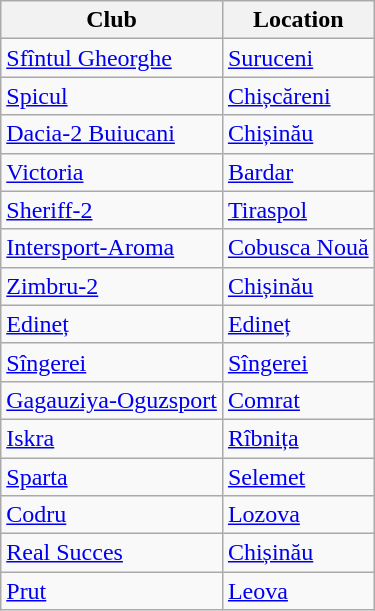<table class="wikitable sortable">
<tr>
<th>Club</th>
<th>Location</th>
</tr>
<tr>
<td><a href='#'>Sfîntul Gheorghe</a></td>
<td><a href='#'>Suruceni</a></td>
</tr>
<tr>
<td><a href='#'>Spicul</a></td>
<td><a href='#'>Chișcăreni</a></td>
</tr>
<tr>
<td><a href='#'>Dacia-2 Buiucani</a></td>
<td><a href='#'>Chișinău</a></td>
</tr>
<tr>
<td><a href='#'>Victoria</a></td>
<td><a href='#'>Bardar</a></td>
</tr>
<tr>
<td><a href='#'>Sheriff-2</a></td>
<td><a href='#'>Tiraspol</a></td>
</tr>
<tr>
<td><a href='#'>Intersport-Aroma</a></td>
<td><a href='#'>Cobusca Nouă</a></td>
</tr>
<tr>
<td><a href='#'>Zimbru-2</a></td>
<td><a href='#'>Chișinău</a></td>
</tr>
<tr>
<td><a href='#'>Edineț</a></td>
<td><a href='#'>Edineț</a></td>
</tr>
<tr>
<td><a href='#'>Sîngerei</a></td>
<td><a href='#'>Sîngerei</a></td>
</tr>
<tr>
<td><a href='#'>Gagauziya-Oguzsport</a></td>
<td><a href='#'>Comrat</a></td>
</tr>
<tr>
<td><a href='#'>Iskra</a></td>
<td><a href='#'>Rîbnița</a></td>
</tr>
<tr>
<td><a href='#'>Sparta</a></td>
<td><a href='#'>Selemet</a></td>
</tr>
<tr>
<td><a href='#'>Codru</a></td>
<td><a href='#'>Lozova</a></td>
</tr>
<tr>
<td><a href='#'>Real Succes</a></td>
<td><a href='#'>Chișinău</a></td>
</tr>
<tr>
<td><a href='#'>Prut</a></td>
<td><a href='#'>Leova</a></td>
</tr>
</table>
